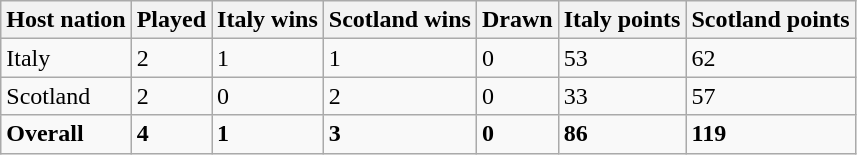<table class="wikitable">
<tr>
<th align=center>Host nation</th>
<th align=center>Played</th>
<th align=center>Italy wins</th>
<th align=center>Scotland wins</th>
<th align=center>Drawn</th>
<th align=center>Italy points</th>
<th align=center>Scotland points</th>
</tr>
<tr>
<td align=left> Italy</td>
<td>2</td>
<td>1</td>
<td>1</td>
<td>0</td>
<td>53</td>
<td>62</td>
</tr>
<tr>
<td align=left> Scotland</td>
<td>2</td>
<td>0</td>
<td>2</td>
<td>0</td>
<td>33</td>
<td>57</td>
</tr>
<tr>
<td><strong>Overall</strong></td>
<td><strong>4</strong></td>
<td><strong>1</strong></td>
<td><strong>3</strong></td>
<td><strong>0</strong></td>
<td><strong>86</strong></td>
<td><strong>119</strong></td>
</tr>
</table>
